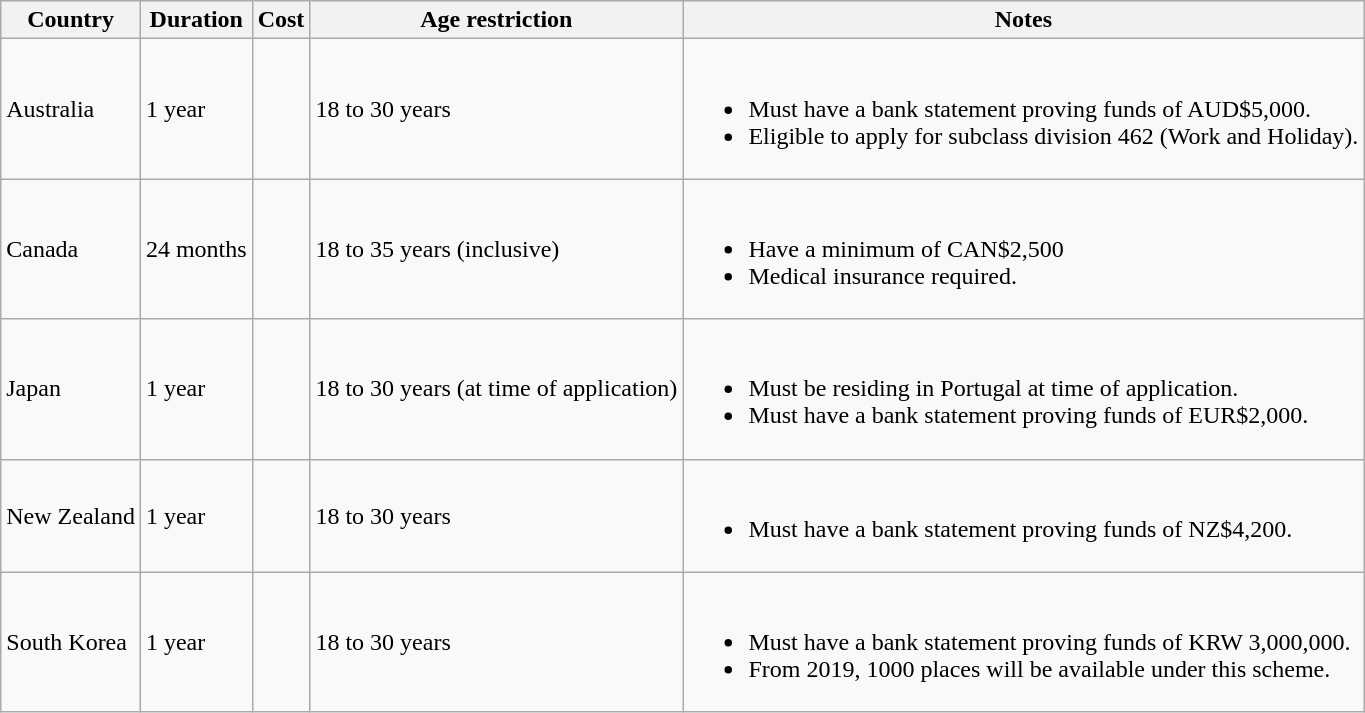<table class="wikitable">
<tr>
<th>Country</th>
<th>Duration</th>
<th>Cost</th>
<th>Age restriction</th>
<th>Notes</th>
</tr>
<tr>
<td>Australia</td>
<td>1 year</td>
<td></td>
<td>18 to 30 years</td>
<td><br><ul><li>Must have a bank statement proving funds of AUD$5,000.</li><li>Eligible to apply for subclass division 462 (Work and Holiday).</li></ul></td>
</tr>
<tr>
<td>Canada</td>
<td>24 months</td>
<td></td>
<td>18 to 35 years (inclusive)</td>
<td><br><ul><li>Have a minimum of CAN$2,500</li><li>Medical insurance required.</li></ul></td>
</tr>
<tr>
<td>Japan</td>
<td>1 year</td>
<td></td>
<td>18 to 30 years (at time of application)</td>
<td><br><ul><li>Must be residing in Portugal at time of application.</li><li>Must have a bank statement proving funds of EUR$2,000.</li></ul></td>
</tr>
<tr>
<td>New Zealand</td>
<td>1 year</td>
<td></td>
<td>18 to 30 years</td>
<td><br><ul><li>Must have a bank statement proving funds of NZ$4,200.</li></ul></td>
</tr>
<tr>
<td>South Korea</td>
<td>1 year</td>
<td></td>
<td>18 to 30 years</td>
<td><br><ul><li>Must have a bank statement proving funds of KRW 3,000,000.</li><li>From 2019, 1000 places will be available under this scheme.</li></ul></td>
</tr>
</table>
